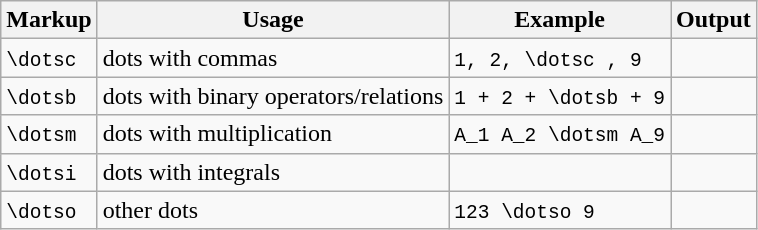<table class="wikitable">
<tr>
<th>Markup</th>
<th>Usage</th>
<th>Example</th>
<th>Output</th>
</tr>
<tr>
<td><code>\dotsc</code></td>
<td>dots with commas</td>
<td><code>1, 2, \dotsc , 9</code></td>
<td></td>
</tr>
<tr>
<td><code>\dotsb</code></td>
<td>dots with binary operators/relations</td>
<td><code>1 + 2 + \dotsb + 9</code></td>
<td></td>
</tr>
<tr>
<td><code>\dotsm</code></td>
<td>dots with multiplication</td>
<td><code>A_1 A_2 \dotsm A_9</code></td>
<td></td>
</tr>
<tr>
<td><code>\dotsi</code></td>
<td>dots with integrals</td>
<td></td>
<td></td>
</tr>
<tr>
<td><code>\dotso</code></td>
<td>other dots</td>
<td><code>123 \dotso 9</code></td>
<td></td>
</tr>
</table>
